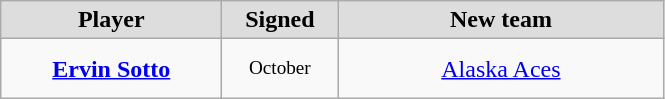<table class="wikitable" style="text-align: center">
<tr align="center" bgcolor="#dddddd">
<td style="width:140px"><strong>Player</strong></td>
<td style="width:70px"><strong>Signed</strong></td>
<td style="width:210px"><strong>New team</strong></td>
</tr>
<tr style="height:40px">
<td><strong><a href='#'>Ervin Sotto</a></strong></td>
<td style="font-size: 80%">October</td>
<td><a href='#'>Alaska Aces</a></td>
</tr>
</table>
